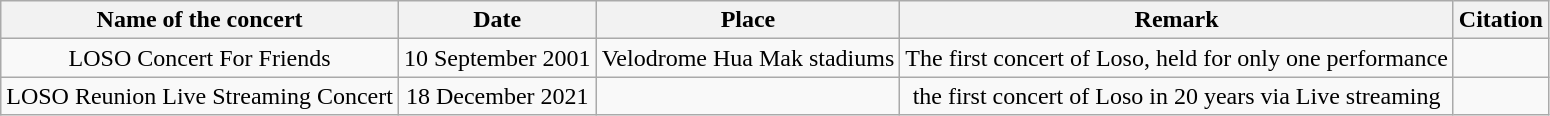<table class="wikitable">
<tr>
<th>Name of the concert</th>
<th>Date</th>
<th>Place</th>
<th>Remark</th>
<th>Citation</th>
</tr>
<tr>
<td align="center">LOSO Concert For Friends</td>
<td align="center">10 September 2001</td>
<td align="center">Velodrome Hua Mak stadiums</td>
<td align="center">The first concert of Loso, held for only one performance</td>
<td style="text-align: center"></td>
</tr>
<tr>
<td align="center">LOSO Reunion Live Streaming Concert</td>
<td align="center">18 December 2021</td>
<td align="center"></td>
<td align="center">the first concert of Loso in 20 years via Live streaming</td>
<td></td>
</tr>
</table>
